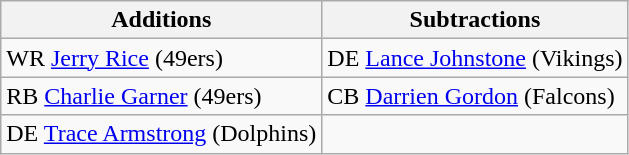<table class="wikitable">
<tr>
<th>Additions</th>
<th>Subtractions</th>
</tr>
<tr>
<td>WR <a href='#'>Jerry Rice</a> (49ers)</td>
<td>DE <a href='#'>Lance Johnstone</a> (Vikings)</td>
</tr>
<tr>
<td>RB <a href='#'>Charlie Garner</a> (49ers)</td>
<td>CB <a href='#'>Darrien Gordon</a> (Falcons)</td>
</tr>
<tr>
<td>DE <a href='#'>Trace Armstrong</a> (Dolphins)</td>
<td></td>
</tr>
</table>
